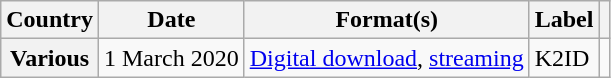<table class="wikitable plainrowheaders">
<tr>
<th scope="col">Country</th>
<th scope="col">Date</th>
<th scope="col">Format(s)</th>
<th scope="col">Label</th>
<th scope="col"></th>
</tr>
<tr>
<th scope="row">Various</th>
<td>1 March 2020</td>
<td><a href='#'>Digital download</a>, <a href='#'>streaming</a></td>
<td>K2ID</td>
<td></td>
</tr>
</table>
